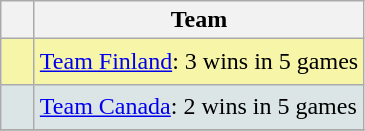<table class="wikitable" style="text-align:center"; font-size:90%">
<tr>
<th width=15></th>
<th>Team</th>
</tr>
<tr style="background:#f7f6a8;">
<td style="text-align:center; height:23px;"></td>
<td align=left> <a href='#'>Team Finland</a>: 3 wins in 5 games</td>
</tr>
<tr style="background:#dce5e5;">
<td style="text-align:center; height:23px;"></td>
<td align=left> <a href='#'>Team Canada</a>: 2 wins in 5 games</td>
</tr>
<tr>
</tr>
</table>
